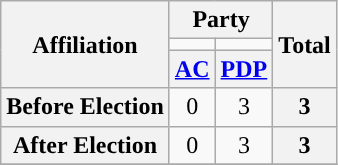<table class="wikitable" style="text-align:center">
<tr>
<th rowspan="3">Affiliation</th>
<th colspan="2">Party</th>
<th rowspan="3">Total</th>
</tr>
<tr>
<td style="background-color:"></td>
<td style="background-color:"></td>
</tr>
<tr>
<th><a href='#'>AC</a></th>
<th><a href='#'>PDP</a></th>
</tr>
<tr>
<th>Before Election</th>
<td>0</td>
<td>3</td>
<th>3</th>
</tr>
<tr>
<th>After Election</th>
<td>0</td>
<td>3</td>
<th>3</th>
</tr>
<tr>
</tr>
</table>
